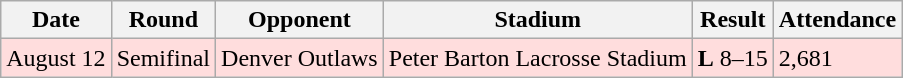<table class="wikitable">
<tr>
<th>Date</th>
<th>Round</th>
<th>Opponent</th>
<th>Stadium</th>
<th>Result</th>
<th>Attendance</th>
</tr>
<tr bgcolor="FFDDDD">
<td>August 12</td>
<td>Semifinal</td>
<td>Denver Outlaws</td>
<td>Peter Barton Lacrosse Stadium</td>
<td><strong>L</strong> 8–15</td>
<td>2,681</td>
</tr>
</table>
